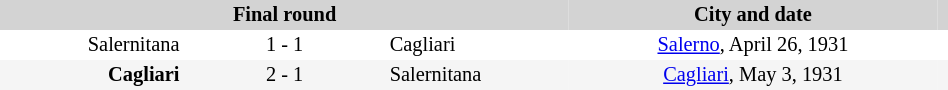<table align=center style="font-size: 85%; border-collapse:collapse" border=0 cellspacing=0 cellpadding=2 width=50%>
<tr bgcolor="D3D3D3">
<th align=right></th>
<th>Final round</th>
<th align=left></th>
<th>City and date</th>
<th></th>
</tr>
<tr bgcolor=#FFFFFF>
<td align=right>Salernitana</td>
<td align=center>1 - 1</td>
<td>Cagliari</td>
<td align=center><a href='#'>Salerno</a>, April 26, 1931</td>
<td></td>
</tr>
<tr bgcolor=#F5F5F5>
<td align=right><strong>Cagliari</strong></td>
<td align=center>2 - 1</td>
<td>Salernitana</td>
<td align=center><a href='#'>Cagliari</a>, May 3, 1931</td>
<td></td>
</tr>
</table>
